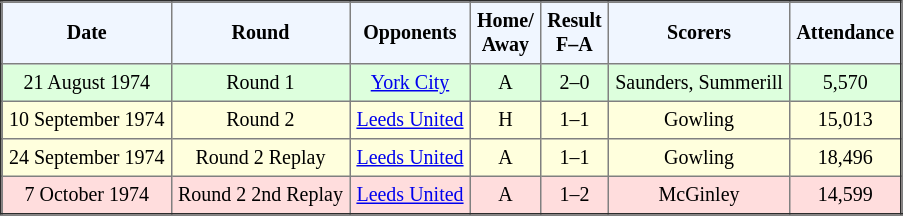<table border="2" cellpadding="4" style="border-collapse:collapse; text-align:center; font-size:smaller;">
<tr style="background:#f0f6ff;">
<th><strong>Date</strong></th>
<th><strong>Round</strong></th>
<th><strong>Opponents</strong></th>
<th><strong>Home/<br>Away</strong></th>
<th><strong>Result<br>F–A</strong></th>
<th><strong>Scorers</strong></th>
<th><strong>Attendance</strong></th>
</tr>
<tr bgcolor="#ddffdd">
<td>21 August 1974</td>
<td>Round 1</td>
<td><a href='#'>York City</a></td>
<td>A</td>
<td>2–0</td>
<td>Saunders, Summerill</td>
<td>5,570</td>
</tr>
<tr bgcolor="#ffffdd">
<td>10 September 1974</td>
<td>Round 2</td>
<td><a href='#'>Leeds United</a></td>
<td>H</td>
<td>1–1</td>
<td>Gowling</td>
<td>15,013</td>
</tr>
<tr bgcolor="#ffffdd">
<td>24 September 1974</td>
<td>Round 2 Replay</td>
<td><a href='#'>Leeds United</a></td>
<td>A</td>
<td>1–1</td>
<td>Gowling</td>
<td>18,496</td>
</tr>
<tr bgcolor="#ffdddd">
<td>7 October 1974</td>
<td>Round 2 2nd Replay</td>
<td><a href='#'>Leeds United</a></td>
<td>A</td>
<td>1–2</td>
<td>McGinley</td>
<td>14,599</td>
</tr>
</table>
